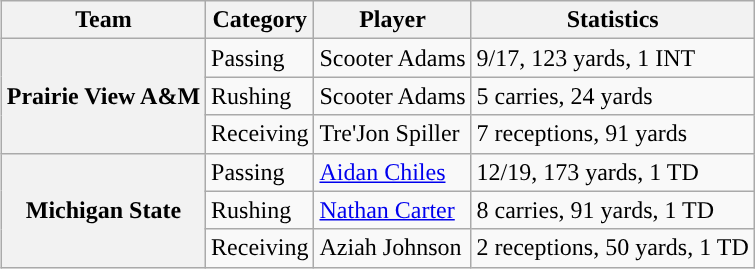<table class="wikitable" style="float:right">
<tr>
<th>Team</th>
<th>Category</th>
<th>Player</th>
<th>Statistics</th>
</tr>
<tr>
<th rowspan=3>Prairie View A&M</th>
<td>Passing</td>
<td>Scooter Adams</td>
<td>9/17, 123 yards, 1 INT</td>
</tr>
<tr>
<td>Rushing</td>
<td>Scooter Adams</td>
<td>5 carries, 24 yards</td>
</tr>
<tr>
<td>Receiving</td>
<td>Tre'Jon Spiller</td>
<td>7 receptions, 91 yards</td>
</tr>
<tr>
<th rowspan=3>Michigan State</th>
<td>Passing</td>
<td><a href='#'>Aidan Chiles</a></td>
<td>12/19, 173 yards, 1 TD</td>
</tr>
<tr>
<td>Rushing</td>
<td><a href='#'>Nathan Carter</a></td>
<td>8 carries, 91 yards, 1 TD</td>
</tr>
<tr>
<td>Receiving</td>
<td>Aziah Johnson</td>
<td>2 receptions, 50 yards, 1 TD</td>
</tr>
</table>
